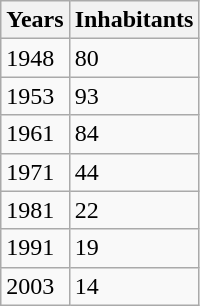<table class="wikitable">
<tr>
<th>Years</th>
<th>Inhabitants</th>
</tr>
<tr>
<td>1948</td>
<td>80</td>
</tr>
<tr>
<td>1953</td>
<td>93</td>
</tr>
<tr>
<td>1961</td>
<td>84</td>
</tr>
<tr>
<td>1971</td>
<td>44</td>
</tr>
<tr>
<td>1981</td>
<td>22</td>
</tr>
<tr>
<td>1991</td>
<td>19</td>
</tr>
<tr>
<td>2003</td>
<td>14</td>
</tr>
</table>
